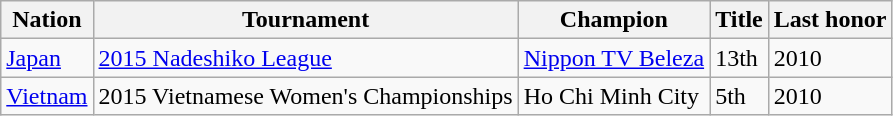<table class="wikitable sortable">
<tr>
<th>Nation</th>
<th>Tournament</th>
<th>Champion</th>
<th data-sort-type="number">Title</th>
<th>Last honor</th>
</tr>
<tr>
<td> <a href='#'>Japan</a></td>
<td><a href='#'>2015 Nadeshiko League</a></td>
<td><a href='#'>Nippon TV Beleza</a></td>
<td>13th</td>
<td>2010</td>
</tr>
<tr>
<td> <a href='#'>Vietnam</a></td>
<td>2015 Vietnamese Women's Championships</td>
<td>Ho Chi Minh City</td>
<td>5th</td>
<td>2010</td>
</tr>
</table>
